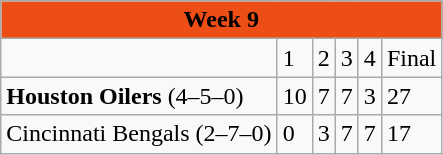<table class="wikitable">
<tr>
<th colspan="60" style="background:#ed4e16;">Week 9</th>
</tr>
<tr>
<td></td>
<td>1</td>
<td>2</td>
<td>3</td>
<td>4</td>
<td>Final</td>
</tr>
<tr>
<td><strong>Houston Oilers</strong> (4–5–0)</td>
<td>10</td>
<td>7</td>
<td>7</td>
<td>3</td>
<td>27</td>
</tr>
<tr>
<td>Cincinnati Bengals (2–7–0)</td>
<td>0</td>
<td>3</td>
<td>7</td>
<td>7</td>
<td>17</td>
</tr>
</table>
